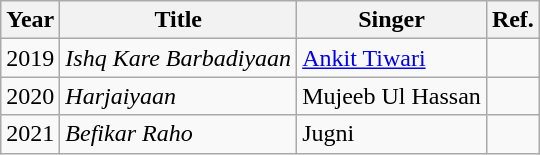<table class="wikitable">
<tr>
<th>Year</th>
<th>Title</th>
<th>Singer</th>
<th>Ref.</th>
</tr>
<tr>
<td>2019</td>
<td><em>Ishq Kare Barbadiyaan</em></td>
<td><a href='#'>Ankit Tiwari</a></td>
<td style="text-align:center;"></td>
</tr>
<tr>
<td>2020</td>
<td><em>Harjaiyaan</em></td>
<td>Mujeeb Ul Hassan</td>
<td style="text-align:center;"></td>
</tr>
<tr>
<td>2021</td>
<td><em>Befikar Raho</em></td>
<td>Jugni</td>
<td style="text-align:center;"></td>
</tr>
</table>
